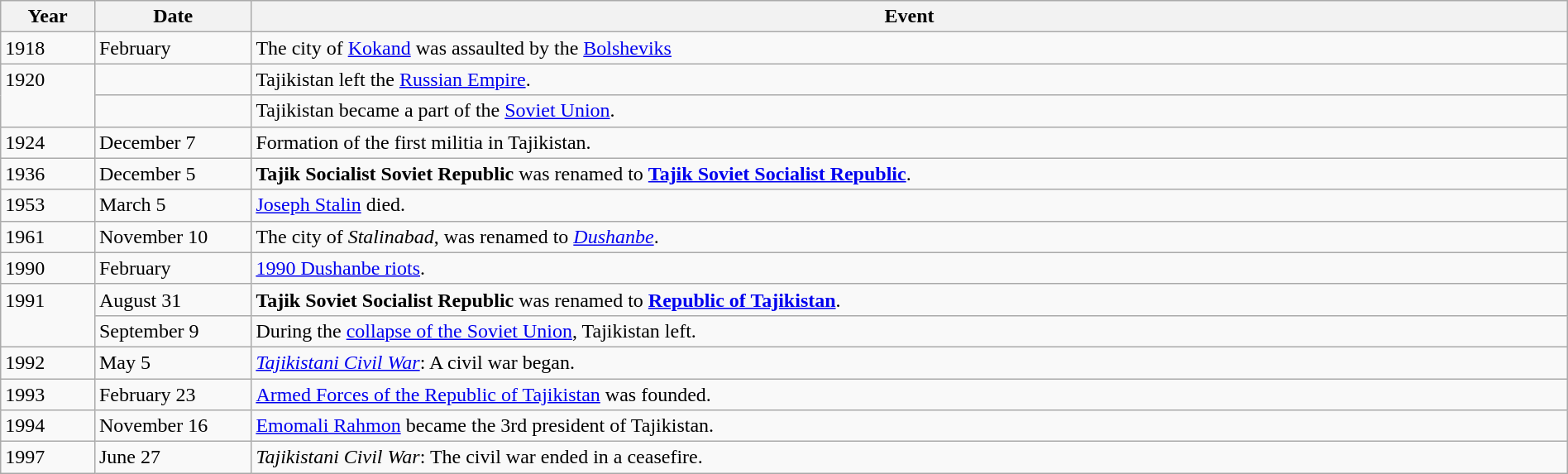<table class="wikitable" width="100%">
<tr>
<th style="width:6%">Year</th>
<th style="width:10%">Date</th>
<th>Event</th>
</tr>
<tr>
<td>1918</td>
<td>February</td>
<td>The city of <a href='#'>Kokand</a> was assaulted by the <a href='#'>Bolsheviks</a></td>
</tr>
<tr>
<td rowspan="2" valign="top">1920</td>
<td></td>
<td>Tajikistan left the <a href='#'>Russian Empire</a>.</td>
</tr>
<tr>
<td></td>
<td>Tajikistan became a part of the <a href='#'>Soviet Union</a>.</td>
</tr>
<tr>
<td>1924</td>
<td>December 7</td>
<td>Formation of the first militia in Tajikistan.</td>
</tr>
<tr>
<td>1936</td>
<td>December 5</td>
<td><strong>Tajik Socialist Soviet Republic</strong> was renamed to <strong><a href='#'>Tajik Soviet Socialist Republic</a></strong>.</td>
</tr>
<tr>
<td>1953</td>
<td>March 5</td>
<td><a href='#'>Joseph Stalin</a> died.</td>
</tr>
<tr>
<td>1961</td>
<td>November 10</td>
<td>The city of <em>Stalinabad</em>, was renamed to <em><a href='#'>Dushanbe</a></em>.</td>
</tr>
<tr>
<td>1990</td>
<td>February</td>
<td><a href='#'>1990 Dushanbe riots</a>.</td>
</tr>
<tr>
<td rowspan="2" valign="top">1991</td>
<td>August 31</td>
<td><strong>Tajik Soviet Socialist Republic</strong> was renamed to <strong><a href='#'>Republic of Tajikistan</a></strong>.</td>
</tr>
<tr>
<td>September 9</td>
<td>During the <a href='#'>collapse of the Soviet Union</a>, Tajikistan left.</td>
</tr>
<tr>
<td>1992</td>
<td>May 5</td>
<td><em><a href='#'>Tajikistani Civil War</a></em>: A civil war began.</td>
</tr>
<tr>
<td>1993</td>
<td>February 23</td>
<td><a href='#'>Armed Forces of the Republic of Tajikistan</a> was founded.</td>
</tr>
<tr>
<td>1994</td>
<td>November 16</td>
<td><a href='#'>Emomali Rahmon</a> became the 3rd president of Tajikistan.</td>
</tr>
<tr>
<td>1997</td>
<td>June 27</td>
<td><em>Tajikistani Civil War</em>: The civil war ended in a ceasefire.</td>
</tr>
</table>
